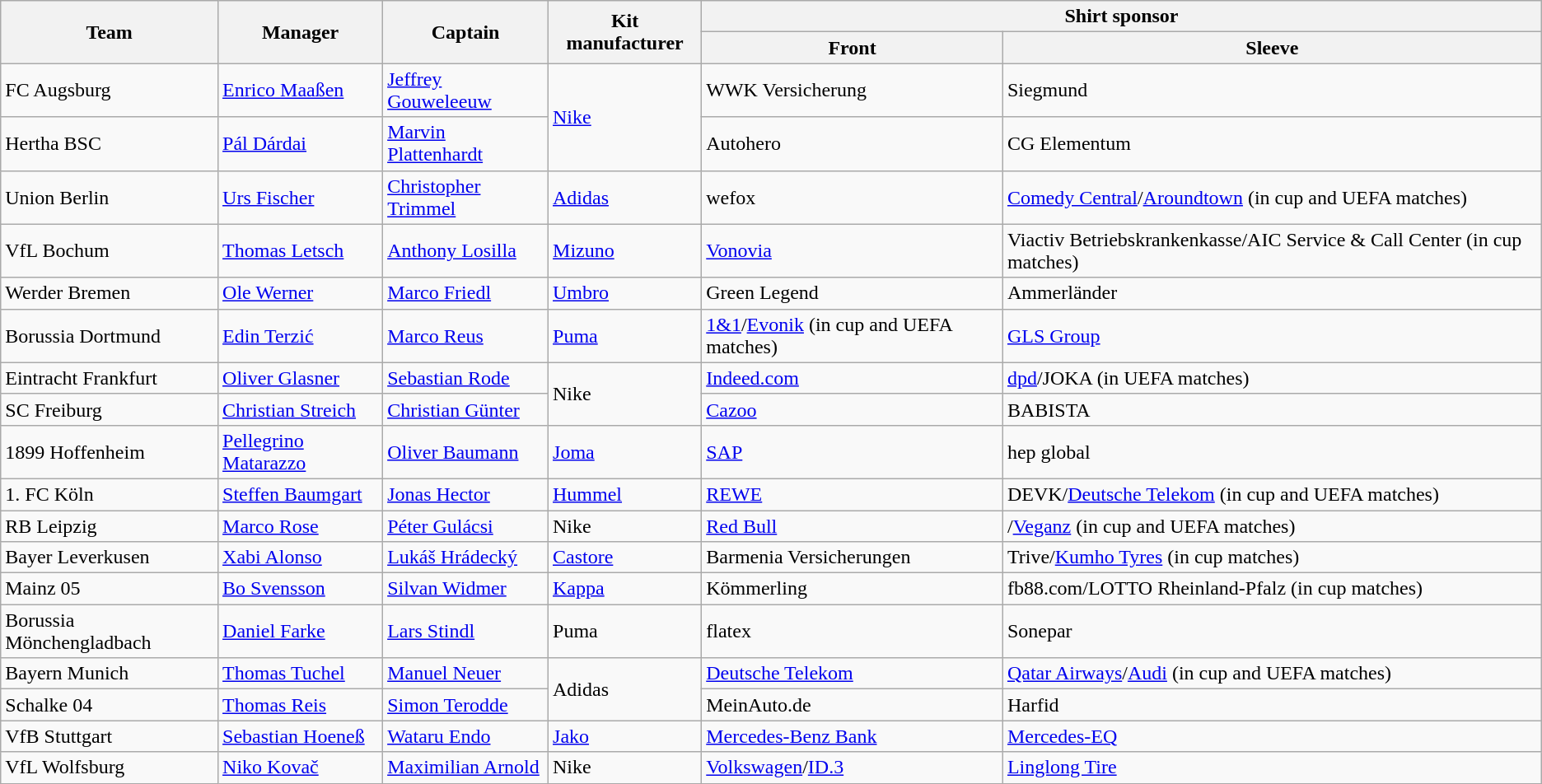<table class="wikitable sortable">
<tr>
<th rowspan="2">Team</th>
<th rowspan="2">Manager</th>
<th rowspan="2">Captain</th>
<th rowspan="2">Kit manufacturer</th>
<th colspan="2">Shirt sponsor</th>
</tr>
<tr>
<th>Front</th>
<th>Sleeve</th>
</tr>
<tr>
<td data-sort-value="Augsburg">FC Augsburg</td>
<td data-sort-value="Maassen, Enrico"> <a href='#'>Enrico Maaßen</a></td>
<td data-sort-value="Gouweleeuw, Jeffrey"> <a href='#'>Jeffrey Gouweleeuw</a></td>
<td rowspan="2"><a href='#'>Nike</a></td>
<td>WWK Versicherung</td>
<td>Siegmund</td>
</tr>
<tr>
<td data-sort-value="Berlin, Hertha">Hertha BSC</td>
<td data-sort-value="Dardai, Pal"> <a href='#'>Pál Dárdai</a></td>
<td data-sort-value="Plattenhardt, Marvin"> <a href='#'>Marvin Plattenhardt</a></td>
<td>Autohero</td>
<td>CG Elementum</td>
</tr>
<tr>
<td data-sort-value="Berlin, Union">Union Berlin</td>
<td data-sort-value="Fischer, Urs"> <a href='#'>Urs Fischer</a></td>
<td data-sort-value="Trimmel, Christopher"> <a href='#'>Christopher Trimmel</a></td>
<td><a href='#'>Adidas</a></td>
<td>wefox</td>
<td><a href='#'>Comedy Central</a>/<a href='#'>Aroundtown</a> (in cup and UEFA matches)</td>
</tr>
<tr>
<td data-sort-value="Bochum">VfL Bochum</td>
<td data-sort-value="Letsch, Thomas"> <a href='#'>Thomas Letsch</a></td>
<td data-sort-value="Losilla, Anthony"> <a href='#'>Anthony Losilla</a></td>
<td><a href='#'>Mizuno</a></td>
<td><a href='#'>Vonovia</a></td>
<td>Viactiv Betriebskrankenkasse/AIC Service & Call Center (in cup matches)</td>
</tr>
<tr>
<td data-sort-value="Bremen">Werder Bremen</td>
<td data-sort-value="Werner, Ole"> <a href='#'>Ole Werner</a></td>
<td data-sort-value="Friedl, Marco"> <a href='#'>Marco Friedl</a></td>
<td><a href='#'>Umbro</a></td>
<td>Green Legend</td>
<td>Ammerländer</td>
</tr>
<tr>
<td data-sort-value="Dortmund">Borussia Dortmund</td>
<td data-sort-value="Terzic, Edin"> <a href='#'>Edin Terzić</a></td>
<td data-sort-value="Reus, Marco"> <a href='#'>Marco Reus</a></td>
<td><a href='#'>Puma</a></td>
<td><a href='#'>1&1</a>/<a href='#'>Evonik</a> (in cup and UEFA matches)</td>
<td><a href='#'>GLS Group</a></td>
</tr>
<tr>
<td data-sort-value="Frankfurt">Eintracht Frankfurt</td>
<td data-sort-value="Glasner, Oliver"> <a href='#'>Oliver Glasner</a></td>
<td data-sort-value="Rode, Sebastian"> <a href='#'>Sebastian Rode</a></td>
<td rowspan="2">Nike</td>
<td><a href='#'>Indeed.com</a></td>
<td><a href='#'>dpd</a>/JOKA (in UEFA matches)</td>
</tr>
<tr>
<td data-sort-value="Freiburg">SC Freiburg</td>
<td data-sort-value="Streich, Christian"> <a href='#'>Christian Streich</a></td>
<td data-sort-value="Gunter, Christian"> <a href='#'>Christian Günter</a></td>
<td><a href='#'>Cazoo</a></td>
<td>BABISTA</td>
</tr>
<tr>
<td data-sort-value="Hoffenheim">1899 Hoffenheim</td>
<td data-sort-value= "Matarazzo, Pellegrino"> <a href='#'>Pellegrino Matarazzo</a></td>
<td data-sort-value="Baumann, Oliver"> <a href='#'>Oliver Baumann</a></td>
<td><a href='#'>Joma</a></td>
<td><a href='#'>SAP</a></td>
<td>hep global</td>
</tr>
<tr>
<td data-sort-value="Koln">1. FC Köln</td>
<td data-sort-value="Baumgart, Steffen"> <a href='#'>Steffen Baumgart</a></td>
<td data-sort-value="Hector, Jonas"> <a href='#'>Jonas Hector</a></td>
<td><a href='#'>Hummel</a></td>
<td><a href='#'>REWE</a></td>
<td>DEVK/<a href='#'>Deutsche Telekom</a> (in cup and UEFA matches)</td>
</tr>
<tr>
<td data-sort-value="Leipzig">RB Leipzig</td>
<td data-sort-value="Tedesco, Domenico"> <a href='#'>Marco Rose</a></td>
<td data-sort-value="Gulacsi, Peter"> <a href='#'>Péter Gulácsi</a></td>
<td>Nike</td>
<td><a href='#'>Red Bull</a></td>
<td>/<a href='#'>Veganz</a> (in cup and UEFA matches)</td>
</tr>
<tr>
<td data-sort-value="Leverkusen">Bayer Leverkusen</td>
<td data-sort-value="Alonso, Xabi"> <a href='#'>Xabi Alonso</a></td>
<td data-sort-value="Hradecky, Lukas"> <a href='#'>Lukáš Hrádecký</a></td>
<td><a href='#'>Castore</a></td>
<td>Barmenia Versicherungen</td>
<td>Trive/<a href='#'>Kumho Tyres</a> (in cup matches)</td>
</tr>
<tr>
<td data-sort-value="Mainz">Mainz 05</td>
<td data-sort-value="Siewert, Jan"> <a href='#'>Bo Svensson</a></td>
<td data-sort-value="Widmer, Silvan"> <a href='#'>Silvan Widmer</a></td>
<td><a href='#'>Kappa</a></td>
<td>Kömmerling</td>
<td>fb88.com/LOTTO Rheinland-Pfalz (in cup matches)</td>
</tr>
<tr>
<td data-sort-value="Monchengladbach">Borussia Mönchengladbach</td>
<td data-sort-value="Farke, Daniel"> <a href='#'>Daniel Farke</a></td>
<td data-sort-value="Stindl, Lars"> <a href='#'>Lars Stindl</a></td>
<td>Puma</td>
<td>flatex</td>
<td>Sonepar</td>
</tr>
<tr>
<td data-sort-value="Munich">Bayern Munich</td>
<td data-sort-value="Tuchel, Thomas"> <a href='#'>Thomas Tuchel</a></td>
<td data-sort-value="Neuer, Manuel"> <a href='#'>Manuel Neuer</a></td>
<td rowspan="2">Adidas</td>
<td><a href='#'>Deutsche Telekom</a></td>
<td><a href='#'>Qatar Airways</a>/<a href='#'>Audi</a> (in cup and UEFA matches)</td>
</tr>
<tr>
<td data-sort-value="Schalke">Schalke 04</td>
<td data-sort-value="Reis, Thomas"> <a href='#'>Thomas Reis</a></td>
<td data-sort-value="Terodde, Simon"> <a href='#'>Simon Terodde</a></td>
<td>MeinAuto.de</td>
<td>Harfid</td>
</tr>
<tr>
<td data-sort-value="Stuttgart">VfB Stuttgart</td>
<td data-sort-value="Hoeneß, Sebastian"> <a href='#'>Sebastian Hoeneß</a></td>
<td data-sort-value="Endo, Wataru"> <a href='#'>Wataru Endo</a></td>
<td><a href='#'>Jako</a></td>
<td><a href='#'>Mercedes-Benz Bank</a></td>
<td><a href='#'>Mercedes-EQ</a></td>
</tr>
<tr>
<td data-sort-value="Wolfsburg">VfL Wolfsburg</td>
<td data-sort-value="Kovac, Niko"> <a href='#'>Niko Kovač</a></td>
<td data-sort-value="Arnold, Maximilian"> <a href='#'>Maximilian Arnold</a></td>
<td>Nike</td>
<td><a href='#'>Volkswagen</a>/<a href='#'>ID.3</a></td>
<td><a href='#'>Linglong Tire</a></td>
</tr>
</table>
